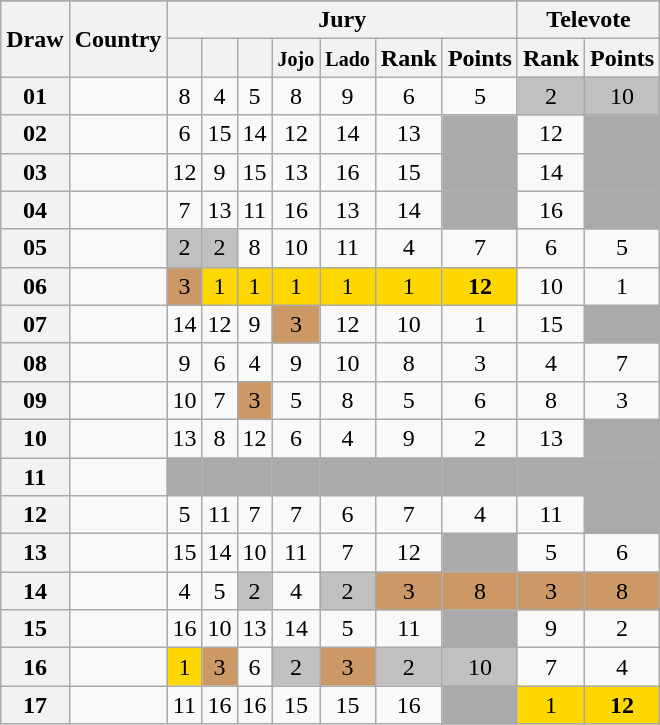<table class="sortable wikitable collapsible plainrowheaders" style="text-align:center;">
<tr>
</tr>
<tr>
<th scope="col" rowspan="2">Draw</th>
<th scope="col" rowspan="2">Country</th>
<th scope="col" colspan="7">Jury</th>
<th scope="col" colspan="2">Televote</th>
</tr>
<tr>
<th scope="col"><small></small></th>
<th scope="col"><small></small></th>
<th scope="col"><small></small></th>
<th scope="col"><small>Jojo</small></th>
<th scope="col"><small>Lado</small></th>
<th scope="col">Rank</th>
<th scope="col">Points</th>
<th scope="col">Rank</th>
<th scope="col">Points</th>
</tr>
<tr>
<th scope="row" style="text-align:center;">01</th>
<td style="text-align:left;"></td>
<td>8</td>
<td>4</td>
<td>5</td>
<td>8</td>
<td>9</td>
<td>6</td>
<td>5</td>
<td style="background:silver;">2</td>
<td style="background:silver;">10</td>
</tr>
<tr>
<th scope="row" style="text-align:center;">02</th>
<td style="text-align:left;"></td>
<td>6</td>
<td>15</td>
<td>14</td>
<td>12</td>
<td>14</td>
<td>13</td>
<td style="background:#AAAAAA;"></td>
<td>12</td>
<td style="background:#AAAAAA;"></td>
</tr>
<tr>
<th scope="row" style="text-align:center;">03</th>
<td style="text-align:left;"></td>
<td>12</td>
<td>9</td>
<td>15</td>
<td>13</td>
<td>16</td>
<td>15</td>
<td style="background:#AAAAAA;"></td>
<td>14</td>
<td style="background:#AAAAAA;"></td>
</tr>
<tr>
<th scope="row" style="text-align:center;">04</th>
<td style="text-align:left;"></td>
<td>7</td>
<td>13</td>
<td>11</td>
<td>16</td>
<td>13</td>
<td>14</td>
<td style="background:#AAAAAA;"></td>
<td>16</td>
<td style="background:#AAAAAA;"></td>
</tr>
<tr>
<th scope="row" style="text-align:center;">05</th>
<td style="text-align:left;"></td>
<td style="background:silver;">2</td>
<td style="background:silver;">2</td>
<td>8</td>
<td>10</td>
<td>11</td>
<td>4</td>
<td>7</td>
<td>6</td>
<td>5</td>
</tr>
<tr>
<th scope="row" style="text-align:center;">06</th>
<td style="text-align:left;"></td>
<td style="background:#CC9966;">3</td>
<td style="background:gold;">1</td>
<td style="background:gold;">1</td>
<td style="background:gold;">1</td>
<td style="background:gold;">1</td>
<td style="background:gold;">1</td>
<td style="background:gold;"><strong>12</strong></td>
<td>10</td>
<td>1</td>
</tr>
<tr>
<th scope="row" style="text-align:center;">07</th>
<td style="text-align:left;"></td>
<td>14</td>
<td>12</td>
<td>9</td>
<td style="background:#CC9966;">3</td>
<td>12</td>
<td>10</td>
<td>1</td>
<td>15</td>
<td style="background:#AAAAAA;"></td>
</tr>
<tr>
<th scope="row" style="text-align:center;">08</th>
<td style="text-align:left;"></td>
<td>9</td>
<td>6</td>
<td>4</td>
<td>9</td>
<td>10</td>
<td>8</td>
<td>3</td>
<td>4</td>
<td>7</td>
</tr>
<tr>
<th scope="row" style="text-align:center;">09</th>
<td style="text-align:left;"></td>
<td>10</td>
<td>7</td>
<td style="background:#CC9966;">3</td>
<td>5</td>
<td>8</td>
<td>5</td>
<td>6</td>
<td>8</td>
<td>3</td>
</tr>
<tr>
<th scope="row" style="text-align:center;">10</th>
<td style="text-align:left;"></td>
<td>13</td>
<td>8</td>
<td>12</td>
<td>6</td>
<td>4</td>
<td>9</td>
<td>2</td>
<td>13</td>
<td style="background:#AAAAAA;"></td>
</tr>
<tr class="sortbottom">
<th scope="row" style="text-align:center;">11</th>
<td style="text-align:left;"></td>
<td style="background:#AAAAAA;"></td>
<td style="background:#AAAAAA;"></td>
<td style="background:#AAAAAA;"></td>
<td style="background:#AAAAAA;"></td>
<td style="background:#AAAAAA;"></td>
<td style="background:#AAAAAA;"></td>
<td style="background:#AAAAAA;"></td>
<td style="background:#AAAAAA;"></td>
<td style="background:#AAAAAA;"></td>
</tr>
<tr>
<th scope="row" style="text-align:center;">12</th>
<td style="text-align:left;"></td>
<td>5</td>
<td>11</td>
<td>7</td>
<td>7</td>
<td>6</td>
<td>7</td>
<td>4</td>
<td>11</td>
<td style="background:#AAAAAA;"></td>
</tr>
<tr>
<th scope="row" style="text-align:center;">13</th>
<td style="text-align:left;"></td>
<td>15</td>
<td>14</td>
<td>10</td>
<td>11</td>
<td>7</td>
<td>12</td>
<td style="background:#AAAAAA;"></td>
<td>5</td>
<td>6</td>
</tr>
<tr>
<th scope="row" style="text-align:center;">14</th>
<td style="text-align:left;"></td>
<td>4</td>
<td>5</td>
<td style="background:silver;">2</td>
<td>4</td>
<td style="background:silver;">2</td>
<td style="background:#CC9966;">3</td>
<td style="background:#CC9966;">8</td>
<td style="background:#CC9966;">3</td>
<td style="background:#CC9966;">8</td>
</tr>
<tr>
<th scope="row" style="text-align:center;">15</th>
<td style="text-align:left;"></td>
<td>16</td>
<td>10</td>
<td>13</td>
<td>14</td>
<td>5</td>
<td>11</td>
<td style="background:#AAAAAA;"></td>
<td>9</td>
<td>2</td>
</tr>
<tr>
<th scope="row" style="text-align:center;">16</th>
<td style="text-align:left;"></td>
<td style="background:gold;">1</td>
<td style="background:#CC9966;">3</td>
<td>6</td>
<td style="background:silver;">2</td>
<td style="background:#CC9966;">3</td>
<td style="background:silver;">2</td>
<td style="background:silver;">10</td>
<td>7</td>
<td>4</td>
</tr>
<tr>
<th scope="row" style="text-align:center;">17</th>
<td style="text-align:left;"></td>
<td>11</td>
<td>16</td>
<td>16</td>
<td>15</td>
<td>15</td>
<td>16</td>
<td style="background:#AAAAAA;"></td>
<td style="background:gold;">1</td>
<td style="background:gold;"><strong>12</strong></td>
</tr>
</table>
